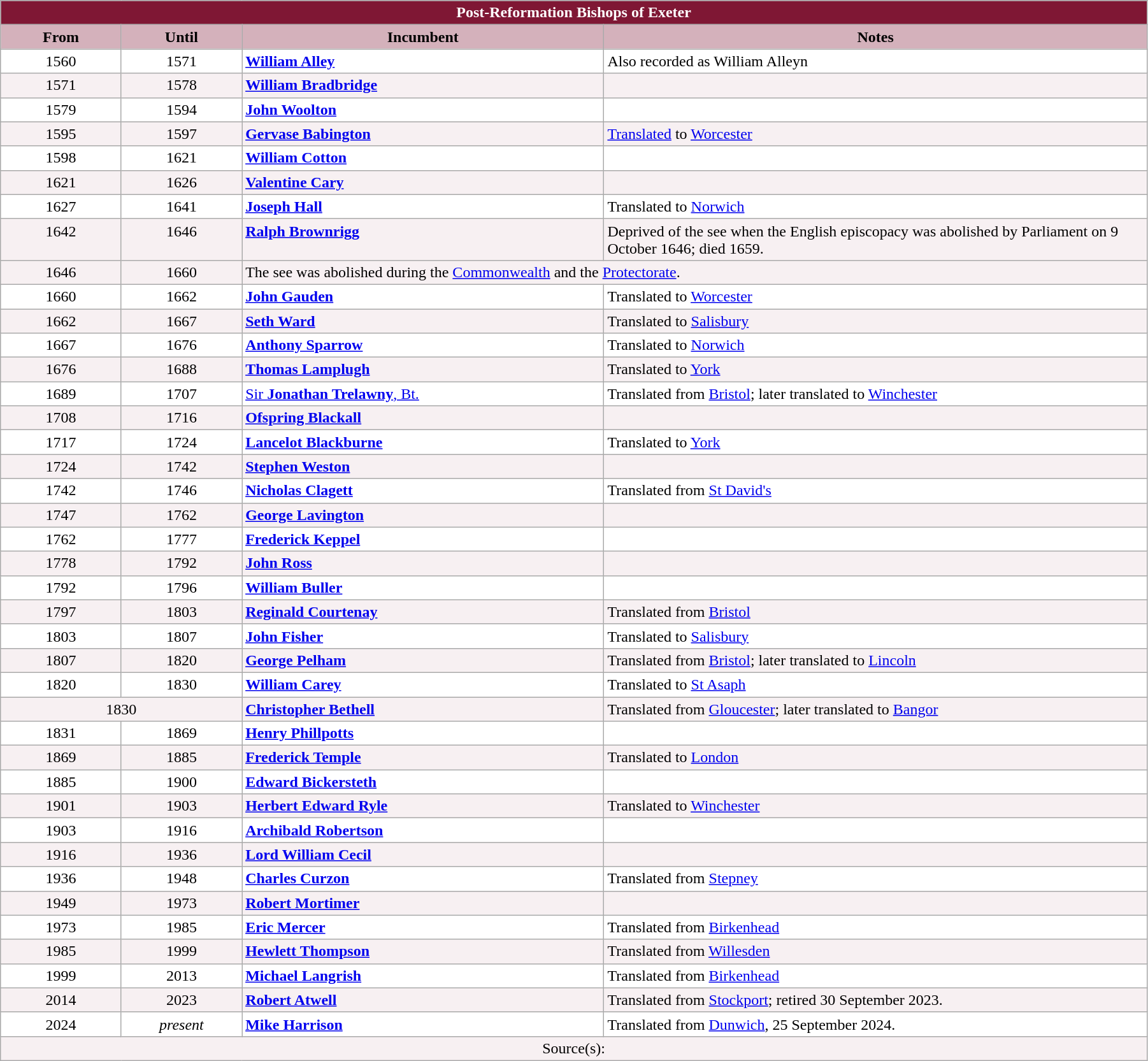<table class="wikitable" style="width:95%;" border="1" cellpadding="2">
<tr>
<th colspan="4" style="background-color: #7F1734; color: white;">Post-Reformation Bishops of Exeter</th>
</tr>
<tr valign="center">
<th style="background-color:#D4B1BB" width="10%">From</th>
<th style="background-color:#D4B1BB" width="10%">Until</th>
<th style="background-color:#D4B1BB" width="30%">Incumbent</th>
<th style="background-color:#D4B1BB" width="45%">Notes</th>
</tr>
<tr valign=top bgcolor="white">
<td align="center">1560</td>
<td align="center">1571</td>
<td> <strong><a href='#'>William Alley</a></strong></td>
<td>Also recorded as William Alleyn</td>
</tr>
<tr valign=top bgcolor="#F7F0F2">
<td align="center">1571</td>
<td align="center">1578</td>
<td> <strong><a href='#'>William Bradbridge</a></strong></td>
<td></td>
</tr>
<tr valign=top bgcolor="white">
<td align="center">1579</td>
<td align="center">1594</td>
<td> <strong><a href='#'>John Woolton</a></strong></td>
<td></td>
</tr>
<tr valign=top bgcolor="#F7F0F2">
<td align="center">1595</td>
<td align="center">1597</td>
<td> <strong><a href='#'>Gervase Babington</a></strong></td>
<td><a href='#'>Translated</a> to <a href='#'>Worcester</a></td>
</tr>
<tr valign=top bgcolor="white">
<td align="center">1598</td>
<td align="center">1621</td>
<td> <strong><a href='#'>William Cotton</a></strong></td>
<td></td>
</tr>
<tr valign=top bgcolor="#F7F0F2">
<td align="center">1621</td>
<td align="center">1626</td>
<td> <strong><a href='#'>Valentine Cary</a></strong></td>
<td></td>
</tr>
<tr valign=top bgcolor="white">
<td align="center">1627</td>
<td align="center">1641</td>
<td> <strong><a href='#'>Joseph Hall</a></strong></td>
<td>Translated to <a href='#'>Norwich</a></td>
</tr>
<tr valign=top bgcolor="#F7F0F2">
<td align="center">1642</td>
<td align="center">1646</td>
<td> <strong><a href='#'>Ralph Brownrigg</a></strong></td>
<td>Deprived of the see when the English episcopacy was abolished by Parliament on 9 October 1646; died 1659.</td>
</tr>
<tr valign=top bgcolor="#F7F0F2">
<td align=center>1646</td>
<td align=center>1660</td>
<td colspan=2>The see was abolished during the <a href='#'>Commonwealth</a> and the <a href='#'>Protectorate</a>.</td>
</tr>
<tr valign=top bgcolor="white">
<td align="center">1660</td>
<td align="center">1662</td>
<td> <strong><a href='#'>John Gauden</a></strong></td>
<td>Translated to <a href='#'>Worcester</a></td>
</tr>
<tr valign=top bgcolor="#F7F0F2">
<td align="center">1662</td>
<td align="center">1667</td>
<td> <strong><a href='#'>Seth Ward</a></strong></td>
<td>Translated to <a href='#'>Salisbury</a></td>
</tr>
<tr valign=top bgcolor="white">
<td align="center">1667</td>
<td align="center">1676</td>
<td> <strong><a href='#'>Anthony Sparrow</a></strong></td>
<td>Translated to <a href='#'>Norwich</a></td>
</tr>
<tr valign=top bgcolor="#F7F0F2">
<td align="center">1676</td>
<td align="center">1688</td>
<td> <strong><a href='#'>Thomas Lamplugh</a></strong></td>
<td>Translated to <a href='#'>York</a></td>
</tr>
<tr valign=top bgcolor="white">
<td align="center">1689</td>
<td align="center">1707</td>
<td> <a href='#'>Sir <strong>Jonathan Trelawny</strong>, Bt.</a></td>
<td>Translated from <a href='#'>Bristol</a>; later translated to <a href='#'>Winchester</a></td>
</tr>
<tr valign=top bgcolor="#F7F0F2">
<td align="center">1708</td>
<td align="center">1716</td>
<td> <strong><a href='#'>Ofspring Blackall</a></strong></td>
<td></td>
</tr>
<tr valign=top bgcolor="white">
<td align="center">1717</td>
<td align="center">1724</td>
<td> <strong><a href='#'>Lancelot Blackburne</a></strong></td>
<td>Translated to <a href='#'>York</a></td>
</tr>
<tr valign=top bgcolor="#F7F0F2">
<td align="center">1724</td>
<td align="center">1742</td>
<td> <strong><a href='#'>Stephen Weston</a></strong></td>
<td></td>
</tr>
<tr valign=top bgcolor="white">
<td align="center">1742</td>
<td align="center">1746</td>
<td> <strong><a href='#'>Nicholas Clagett</a></strong></td>
<td>Translated from <a href='#'>St David's</a></td>
</tr>
<tr valign=top bgcolor="#F7F0F2">
<td align="center">1747</td>
<td align="center">1762</td>
<td> <strong><a href='#'>George Lavington</a></strong></td>
<td></td>
</tr>
<tr valign=top bgcolor="white">
<td align="center">1762</td>
<td align="center">1777</td>
<td> <strong><a href='#'>Frederick Keppel</a></strong></td>
<td></td>
</tr>
<tr valign=top bgcolor="#F7F0F2">
<td align="center">1778</td>
<td align="center">1792</td>
<td> <strong><a href='#'>John Ross</a></strong></td>
<td></td>
</tr>
<tr valign=top bgcolor="white">
<td align="center">1792</td>
<td align="center">1796</td>
<td> <strong><a href='#'>William Buller</a></strong></td>
<td></td>
</tr>
<tr valign=top bgcolor="#F7F0F2">
<td align="center">1797</td>
<td align="center">1803</td>
<td> <strong><a href='#'>Reginald Courtenay</a></strong></td>
<td>Translated from <a href='#'>Bristol</a></td>
</tr>
<tr valign=top bgcolor="white">
<td align="center">1803</td>
<td align="center">1807</td>
<td> <strong><a href='#'>John Fisher</a></strong></td>
<td>Translated to <a href='#'>Salisbury</a></td>
</tr>
<tr valign=top bgcolor="#F7F0F2">
<td align="center">1807</td>
<td align="center">1820</td>
<td> <strong><a href='#'>George Pelham</a></strong></td>
<td>Translated from <a href='#'>Bristol</a>; later translated to <a href='#'>Lincoln</a></td>
</tr>
<tr valign=top bgcolor="white">
<td align="center">1820</td>
<td align="center">1830</td>
<td> <strong><a href='#'>William Carey</a></strong></td>
<td>Translated to <a href='#'>St Asaph</a></td>
</tr>
<tr valign=top bgcolor="#F7F0F2">
<td align="center" colspan=2>1830</td>
<td> <strong><a href='#'>Christopher Bethell</a></strong></td>
<td>Translated from <a href='#'>Gloucester</a>; later translated to <a href='#'>Bangor</a></td>
</tr>
<tr valign=top bgcolor="white">
<td align="center">1831</td>
<td align="center">1869</td>
<td> <strong><a href='#'>Henry Phillpotts</a></strong></td>
<td></td>
</tr>
<tr valign=top bgcolor="#F7F0F2">
<td align="center">1869</td>
<td align="center">1885</td>
<td> <strong><a href='#'>Frederick Temple</a></strong></td>
<td>Translated to <a href='#'>London</a></td>
</tr>
<tr valign=top bgcolor="white">
<td align="center">1885</td>
<td align="center">1900</td>
<td> <strong><a href='#'>Edward Bickersteth</a></strong></td>
<td></td>
</tr>
<tr valign=top bgcolor="#F7F0F2">
<td align="center">1901</td>
<td align="center">1903</td>
<td> <strong><a href='#'>Herbert Edward Ryle</a></strong></td>
<td>Translated to <a href='#'>Winchester</a></td>
</tr>
<tr valign=top bgcolor="white">
<td align="center">1903</td>
<td align="center">1916</td>
<td> <strong><a href='#'>Archibald Robertson</a></strong></td>
<td></td>
</tr>
<tr valign=top bgcolor="#F7F0F2">
<td align="center">1916</td>
<td align="center">1936</td>
<td> <strong><a href='#'>Lord William Cecil</a></strong></td>
<td></td>
</tr>
<tr valign=top bgcolor="white">
<td align="center">1936</td>
<td align="center">1948</td>
<td> <strong><a href='#'>Charles Curzon</a></strong></td>
<td>Translated from <a href='#'>Stepney</a></td>
</tr>
<tr valign=top bgcolor="#F7F0F2">
<td align="center">1949</td>
<td align="center">1973</td>
<td> <strong><a href='#'>Robert Mortimer</a></strong></td>
<td></td>
</tr>
<tr valign=top bgcolor="white">
<td align="center">1973</td>
<td align="center">1985</td>
<td> <strong><a href='#'>Eric Mercer</a></strong></td>
<td>Translated from <a href='#'>Birkenhead</a></td>
</tr>
<tr valign=top bgcolor="#F7F0F2">
<td align="center">1985</td>
<td align="center">1999</td>
<td> <strong><a href='#'>Hewlett Thompson</a></strong></td>
<td>Translated from <a href='#'>Willesden</a></td>
</tr>
<tr valign=top bgcolor="white">
<td align="center">1999</td>
<td align="center">2013</td>
<td> <strong><a href='#'>Michael Langrish</a></strong></td>
<td>Translated from <a href='#'>Birkenhead</a></td>
</tr>
<tr valign=top bgcolor="#F7F0F2">
<td align="center">2014</td>
<td align="center">2023</td>
<td> <strong><a href='#'>Robert Atwell</a></strong></td>
<td>Translated from <a href='#'>Stockport</a>; retired 30 September 2023.</td>
</tr>
<tr valign=top bgcolor="white">
<td align="center">2024</td>
<td align="center"><em>present</em></td>
<td><strong><a href='#'>Mike Harrison</a></strong></td>
<td>Translated from <a href='#'>Dunwich</a>, 25 September 2024.</td>
</tr>
<tr valign=top bgcolor="#F7F0F2">
<td align="center" colspan="4">Source(s):</td>
</tr>
</table>
